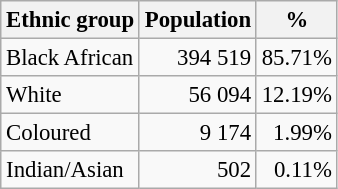<table class="wikitable" style="font-size: 95%; text-align: right">
<tr>
<th>Ethnic group</th>
<th>Population</th>
<th>%</th>
</tr>
<tr>
<td align=left>Black African</td>
<td>394 519</td>
<td>85.71%</td>
</tr>
<tr>
<td align=left>White</td>
<td>56 094</td>
<td>12.19%</td>
</tr>
<tr>
<td align=left>Coloured</td>
<td>9 174</td>
<td>1.99%</td>
</tr>
<tr>
<td align=left>Indian/Asian</td>
<td>502</td>
<td>0.11%</td>
</tr>
</table>
